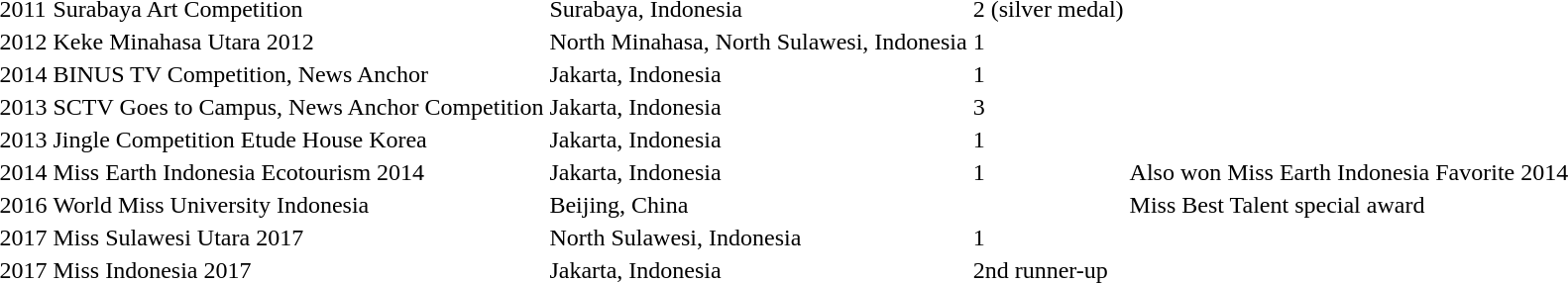<table>
<tr>
<td>2011</td>
<td>Surabaya Art Competition</td>
<td>Surabaya, Indonesia</td>
<td>2 (silver medal)</td>
<td></td>
</tr>
<tr>
<td>2012</td>
<td>Keke Minahasa Utara 2012</td>
<td>North Minahasa, North Sulawesi, Indonesia</td>
<td>1</td>
<td></td>
</tr>
<tr>
<td>2014</td>
<td>BINUS TV Competition, News Anchor</td>
<td>Jakarta, Indonesia</td>
<td>1</td>
<td></td>
</tr>
<tr>
<td>2013</td>
<td>SCTV Goes to Campus, News Anchor Competition</td>
<td>Jakarta, Indonesia</td>
<td>3</td>
<td></td>
</tr>
<tr>
<td>2013</td>
<td>Jingle Competition Etude House Korea</td>
<td>Jakarta, Indonesia</td>
<td>1</td>
<td></td>
</tr>
<tr>
<td>2014</td>
<td>Miss Earth Indonesia Ecotourism 2014</td>
<td>Jakarta, Indonesia</td>
<td>1</td>
<td>Also won Miss Earth Indonesia Favorite 2014 </td>
</tr>
<tr>
<td>2016</td>
<td>World Miss University Indonesia</td>
<td>Beijing, China</td>
<td></td>
<td>Miss Best Talent special award</td>
</tr>
<tr>
<td>2017</td>
<td>Miss Sulawesi Utara 2017</td>
<td>North Sulawesi, Indonesia</td>
<td>1</td>
<td></td>
</tr>
<tr>
<td>2017</td>
<td>Miss Indonesia 2017</td>
<td>Jakarta, Indonesia</td>
<td>2nd runner-up</td>
<td></td>
</tr>
</table>
